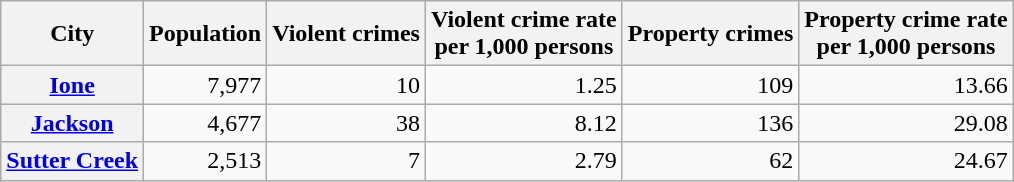<table class="wikitable collapsible sortable plainrowheaders" style="text-align:right;">
<tr>
<th scope="col">City</th>
<th scope="col" data-sort-type="number">Population</th>
<th scope="col" data-sort-type="number">Violent crimes</th>
<th scope="col" data-sort-type="number">Violent crime rate<br>per 1,000 persons</th>
<th scope="col" data-sort-type="number">Property crimes</th>
<th scope="col" data-sort-type="number">Property crime rate<br>per 1,000 persons</th>
</tr>
<tr>
<th scope="row"><a href='#'>Ione</a></th>
<td>7,977</td>
<td>10</td>
<td>1.25</td>
<td>109</td>
<td>13.66</td>
</tr>
<tr>
<th scope="row"><a href='#'>Jackson</a></th>
<td>4,677</td>
<td>38</td>
<td>8.12</td>
<td>136</td>
<td>29.08</td>
</tr>
<tr>
<th scope="row"><a href='#'>Sutter Creek</a></th>
<td>2,513</td>
<td>7</td>
<td>2.79</td>
<td>62</td>
<td>24.67</td>
</tr>
</table>
